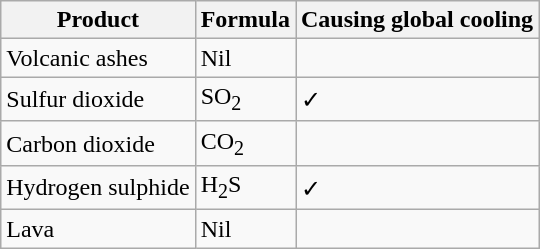<table class="wikitable">
<tr>
<th>Product</th>
<th>Formula</th>
<th>Causing global cooling</th>
</tr>
<tr>
<td>Volcanic ashes</td>
<td>Nil</td>
<td></td>
</tr>
<tr>
<td>Sulfur dioxide</td>
<td>SO<sub>2</sub></td>
<td>✓</td>
</tr>
<tr>
<td>Carbon dioxide</td>
<td>CO<sub>2</sub></td>
<td></td>
</tr>
<tr>
<td>Hydrogen sulphide</td>
<td>H<sub>2</sub>S</td>
<td>✓</td>
</tr>
<tr>
<td>Lava</td>
<td>Nil</td>
<td></td>
</tr>
</table>
